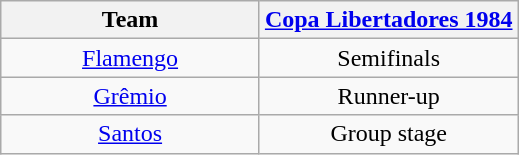<table class="wikitable">
<tr>
<th width= 50%>Team</th>
<th width= 50%><a href='#'>Copa Libertadores 1984</a></th>
</tr>
<tr align="center">
<td><a href='#'>Flamengo</a></td>
<td>Semifinals</td>
</tr>
<tr align="center">
<td><a href='#'>Grêmio</a></td>
<td>Runner-up</td>
</tr>
<tr align="center">
<td><a href='#'>Santos</a></td>
<td>Group stage</td>
</tr>
</table>
